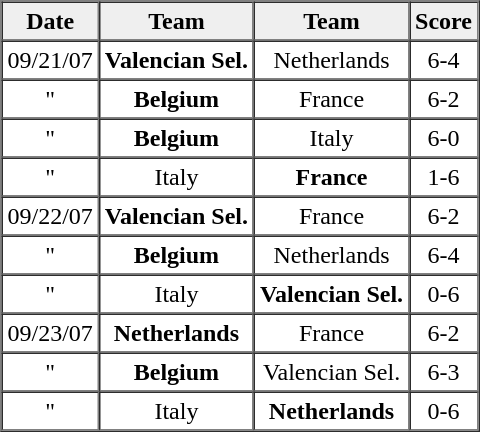<table border="1" cellpadding="3" cellspacing="0" align="left">
<tr>
<th style="background:#efefef;">Date</th>
<th style="background:#efefef;">Team</th>
<th style="background:#efefef;">Team</th>
<th style="background:#efefef;">Score</th>
</tr>
<tr align="center">
<td>09/21/07</td>
<td><strong>Valencian Sel.</strong></td>
<td>Netherlands</td>
<td>6-4</td>
</tr>
<tr align="center">
<td>"</td>
<td><strong>Belgium</strong></td>
<td>France</td>
<td>6-2</td>
</tr>
<tr align="center">
<td>"</td>
<td><strong>Belgium</strong></td>
<td>Italy</td>
<td>6-0</td>
</tr>
<tr align="center">
<td>"</td>
<td>Italy</td>
<td><strong>France</strong></td>
<td>1-6</td>
</tr>
<tr align="center">
<td>09/22/07</td>
<td><strong>Valencian Sel.</strong></td>
<td>France</td>
<td>6-2</td>
</tr>
<tr align="center">
<td>"</td>
<td><strong>Belgium</strong></td>
<td>Netherlands</td>
<td>6-4</td>
</tr>
<tr align="center">
<td>"</td>
<td>Italy</td>
<td><strong>Valencian Sel.</strong></td>
<td>0-6</td>
</tr>
<tr align="center">
<td>09/23/07</td>
<td><strong>Netherlands</strong></td>
<td>France</td>
<td>6-2</td>
</tr>
<tr align="center">
<td>"</td>
<td><strong>Belgium</strong></td>
<td>Valencian Sel.</td>
<td>6-3</td>
</tr>
<tr align="center">
<td>"</td>
<td>Italy</td>
<td><strong>Netherlands</strong></td>
<td>0-6</td>
</tr>
</table>
